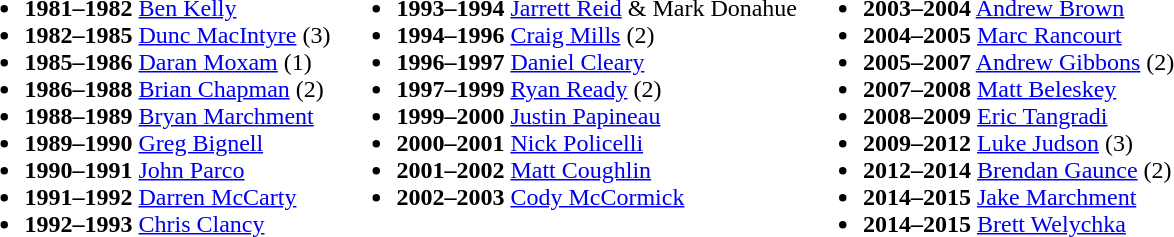<table>
<tr>
<td valign="top"><br><ul><li><strong>1981–1982</strong> <a href='#'>Ben Kelly</a></li><li><strong>1982–1985</strong> <a href='#'>Dunc MacIntyre</a> (3)</li><li><strong>1985–1986</strong> <a href='#'>Daran Moxam</a> (1)</li><li><strong>1986–1988</strong> <a href='#'>Brian Chapman</a> (2)</li><li><strong>1988–1989</strong> <a href='#'>Bryan Marchment</a></li><li><strong>1989–1990</strong> <a href='#'>Greg Bignell</a></li><li><strong>1990–1991</strong> <a href='#'>John Parco</a></li><li><strong>1991–1992</strong> <a href='#'>Darren McCarty</a></li><li><strong>1992–1993</strong> <a href='#'>Chris Clancy</a></li></ul></td>
<td valign="top"><br><ul><li><strong>1993–1994</strong> <a href='#'>Jarrett Reid</a> & Mark Donahue</li><li><strong>1994–1996</strong> <a href='#'>Craig Mills</a> (2)</li><li><strong>1996–1997</strong> <a href='#'>Daniel Cleary</a></li><li><strong>1997–1999</strong> <a href='#'>Ryan Ready</a> (2)</li><li><strong>1999–2000</strong> <a href='#'>Justin Papineau</a></li><li><strong>2000–2001</strong> <a href='#'>Nick Policelli</a></li><li><strong>2001–2002</strong> <a href='#'>Matt Coughlin</a></li><li><strong>2002–2003</strong> <a href='#'>Cody McCormick</a></li></ul></td>
<td valign="top"><br><ul><li><strong>2003–2004</strong> <a href='#'>Andrew Brown</a></li><li><strong>2004–2005</strong> <a href='#'>Marc Rancourt</a></li><li><strong>2005–2007</strong> <a href='#'>Andrew Gibbons</a> (2)</li><li><strong>2007–2008</strong> <a href='#'>Matt Beleskey</a></li><li><strong>2008–2009</strong> <a href='#'>Eric Tangradi</a></li><li><strong>2009–2012</strong> <a href='#'>Luke Judson</a> (3)</li><li><strong>2012–2014</strong> <a href='#'>Brendan Gaunce</a> (2)</li><li><strong>2014–2015</strong> <a href='#'>Jake Marchment</a></li><li><strong>2014–2015</strong> <a href='#'>Brett Welychka</a></li></ul></td>
</tr>
</table>
